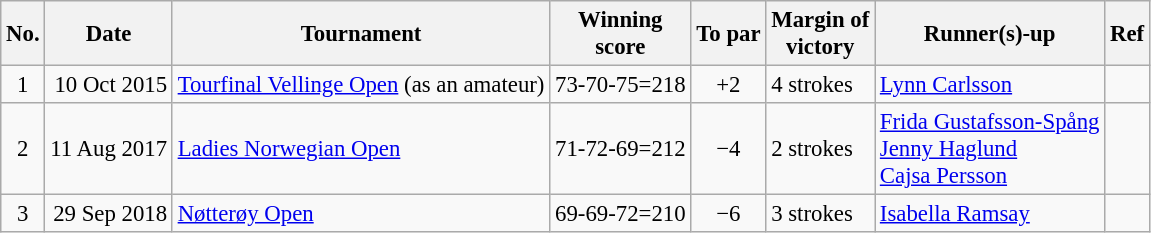<table class="wikitable" style="font-size:95%;">
<tr>
<th>No.</th>
<th>Date</th>
<th>Tournament</th>
<th>Winning<br>score</th>
<th>To par</th>
<th>Margin of<br>victory</th>
<th>Runner(s)-up</th>
<th>Ref</th>
</tr>
<tr>
<td align=center>1</td>
<td align=right>10 Oct 2015</td>
<td><a href='#'>Tourfinal Vellinge Open</a> (as an amateur)</td>
<td align=right>73-70-75=218</td>
<td align=center>+2</td>
<td>4 strokes</td>
<td> <a href='#'>Lynn Carlsson</a></td>
<td></td>
</tr>
<tr>
<td align=center>2</td>
<td align=right>11 Aug 2017</td>
<td><a href='#'>Ladies Norwegian Open</a></td>
<td align=right>71-72-69=212</td>
<td align=center>−4</td>
<td>2 strokes</td>
<td> <a href='#'>Frida Gustafsson-Spång</a><br> <a href='#'>Jenny Haglund</a><br>  <a href='#'>Cajsa Persson</a></td>
<td></td>
</tr>
<tr>
<td align=center>3</td>
<td align=right>29 Sep 2018</td>
<td><a href='#'>Nøtterøy Open</a></td>
<td align=right>69-69-72=210</td>
<td align=center>−6</td>
<td>3 strokes</td>
<td> <a href='#'>Isabella Ramsay</a></td>
<td></td>
</tr>
</table>
